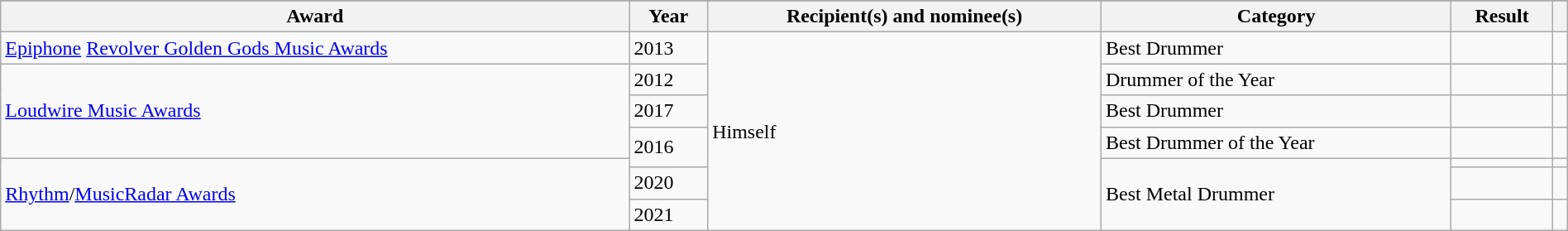<table class="wikitable sortable plainrowheaders" style="width: 100%;">
<tr style="background:#ccc; text-align:center;">
</tr>
<tr>
<th scope="col">Award</th>
<th scope="col">Year</th>
<th scope="col">Recipient(s) and nominee(s)</th>
<th scope="col">Category</th>
<th scope="col">Result</th>
<th scope="col" class="unsortable"></th>
</tr>
<tr>
<td><a href='#'>Epiphone</a> <a href='#'>Revolver Golden Gods Music Awards</a></td>
<td>2013</td>
<td rowspan="7">Himself</td>
<td>Best Drummer</td>
<td></td>
<td align="center"></td>
</tr>
<tr>
<td rowspan="3"><a href='#'>Loudwire Music Awards</a></td>
<td>2012</td>
<td>Drummer of the Year</td>
<td></td>
<td align="center"></td>
</tr>
<tr>
<td>2017</td>
<td>Best Drummer</td>
<td></td>
<td align="center"></td>
</tr>
<tr>
<td rowspan="2">2016</td>
<td>Best Drummer of the Year</td>
<td></td>
<td align="center"></td>
</tr>
<tr>
<td rowspan="3"><a href='#'>Rhythm</a>/<a href='#'>MusicRadar Awards</a></td>
<td rowspan="3">Best Metal Drummer</td>
<td></td>
<td align="center"></td>
</tr>
<tr>
<td>2020</td>
<td></td>
<td align="center"></td>
</tr>
<tr>
<td>2021</td>
<td></td>
<td align="center"></td>
</tr>
</table>
